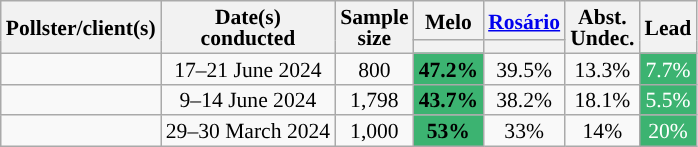<table class="wikitable" style="text-align:center;font-size:90%;line-height:14px;">
<tr>
<th rowspan="2">Pollster/client(s)</th>
<th rowspan="2">Date(s)<br>conducted</th>
<th rowspan="2">Sample<br>size</th>
<th>Melo<br></th>
<th><a href='#'>Rosário</a><br></th>
<th rowspan="2">Abst.<br>Undec.</th>
<th rowspan="2">Lead</th>
</tr>
<tr>
<th class="sortable" data-sort-type="number" style="background:"></th>
<th class="sortable" data-sort-type="number" style="background:"></th>
</tr>
<tr>
<td></td>
<td>17–21 June 2024</td>
<td>800</td>
<td style="background:#3cb371; "><strong>47.2%</strong></td>
<td>39.5%</td>
<td>13.3%</td>
<td style="background:#3cb371; color:#FFFFFF" ;">7.7%</td>
</tr>
<tr>
<td></td>
<td>9–14 June 2024</td>
<td>1,798</td>
<td style="background:#3cb371; "><strong>43.7%</strong></td>
<td>38.2%</td>
<td>18.1%</td>
<td style="background:#3cb371; color:#FFFFFF" ;">5.5%</td>
</tr>
<tr>
<td></td>
<td>29–30 March 2024</td>
<td>1,000</td>
<td style="background:#3cb371; "><strong>53%</strong></td>
<td>33%</td>
<td>14%</td>
<td style="background:#3cb371; color:#FFFFFF" ;">20%</td>
</tr>
</table>
